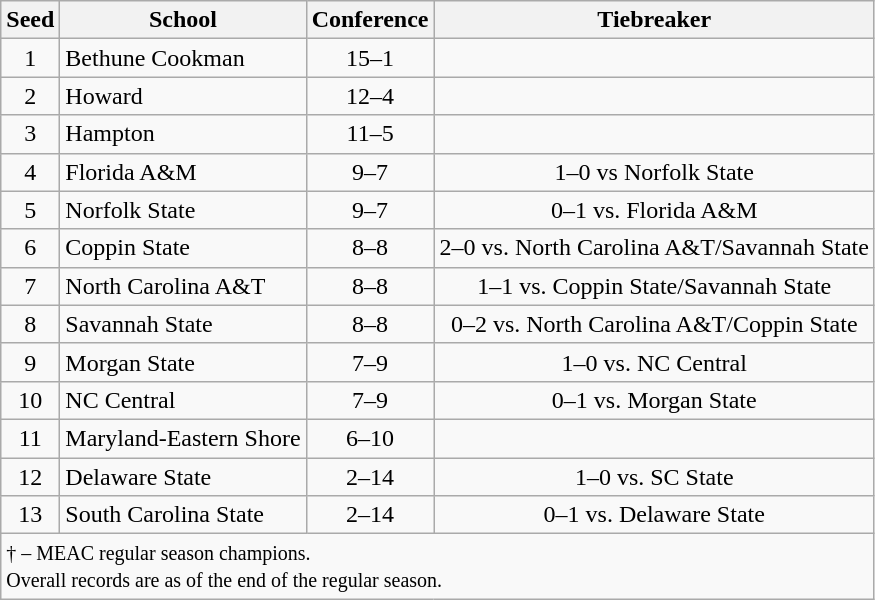<table class="wikitable" style="text-align:center">
<tr>
<th>Seed</th>
<th>School</th>
<th>Conference</th>
<th>Tiebreaker</th>
</tr>
<tr>
<td>1</td>
<td align=left>Bethune Cookman</td>
<td>15–1</td>
<td></td>
</tr>
<tr>
<td>2</td>
<td align=left>Howard</td>
<td>12–4</td>
<td></td>
</tr>
<tr>
<td>3</td>
<td align=left>Hampton</td>
<td>11–5</td>
<td></td>
</tr>
<tr>
<td>4</td>
<td align=left>Florida A&M</td>
<td>9–7</td>
<td>1–0 vs Norfolk State</td>
</tr>
<tr>
<td>5</td>
<td align=left>Norfolk State</td>
<td>9–7</td>
<td>0–1 vs. Florida A&M</td>
</tr>
<tr>
<td>6</td>
<td align=left>Coppin State</td>
<td>8–8</td>
<td>2–0 vs. North Carolina A&T/Savannah State</td>
</tr>
<tr>
<td>7</td>
<td align=left>North Carolina A&T</td>
<td>8–8</td>
<td>1–1 vs. Coppin State/Savannah State</td>
</tr>
<tr>
<td>8</td>
<td align=left>Savannah State</td>
<td>8–8</td>
<td>0–2 vs. North Carolina A&T/Coppin State</td>
</tr>
<tr>
<td>9</td>
<td align=left>Morgan State</td>
<td>7–9</td>
<td>1–0 vs. NC Central</td>
</tr>
<tr>
<td>10</td>
<td align=left>NC Central</td>
<td>7–9</td>
<td>0–1 vs. Morgan State</td>
</tr>
<tr>
<td>11</td>
<td align=left>Maryland-Eastern Shore</td>
<td>6–10</td>
<td></td>
</tr>
<tr>
<td>12</td>
<td align=left>Delaware State</td>
<td>2–14</td>
<td>1–0 vs. SC State</td>
</tr>
<tr>
<td>13</td>
<td align=left>South Carolina State</td>
<td>2–14</td>
<td>0–1 vs. Delaware State</td>
</tr>
<tr>
<td colspan="6" align="left"><small>† – MEAC regular season champions.<br>Overall records are as of the end of the regular season.</small></td>
</tr>
</table>
